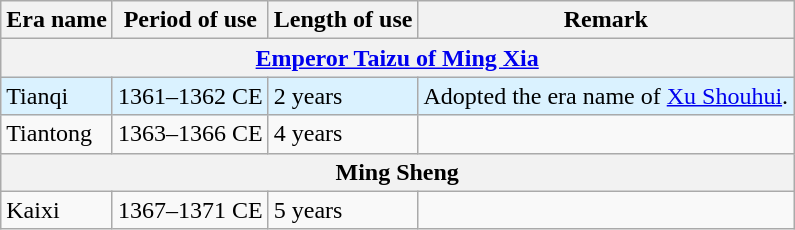<table class="wikitable">
<tr>
<th>Era name</th>
<th>Period of use</th>
<th>Length of use</th>
<th>Remark</th>
</tr>
<tr>
<th colspan="4"><a href='#'>Emperor Taizu of Ming Xia</a><br></th>
</tr>
<tr style="background:#DAF2FF;">
<td>Tianqi<br></td>
<td>1361–1362 CE</td>
<td>2 years</td>
<td>Adopted the era name of <a href='#'>Xu Shouhui</a>.</td>
</tr>
<tr>
<td>Tiantong<br></td>
<td>1363–1366 CE</td>
<td>4 years</td>
<td></td>
</tr>
<tr>
<th colspan="4">Ming Sheng<br></th>
</tr>
<tr>
<td>Kaixi<br></td>
<td>1367–1371 CE</td>
<td>5 years</td>
<td></td>
</tr>
</table>
